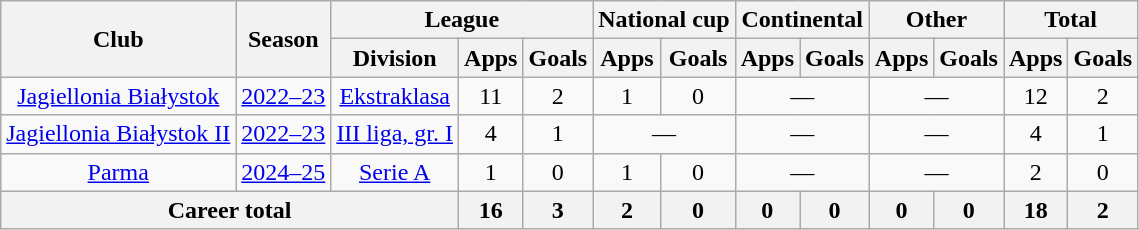<table class="wikitable" style="text-align: center;">
<tr>
<th rowspan="2">Club</th>
<th rowspan="2">Season</th>
<th colspan="3">League</th>
<th colspan="2">National cup</th>
<th colspan="2">Continental</th>
<th colspan="2">Other</th>
<th colspan="2">Total</th>
</tr>
<tr>
<th>Division</th>
<th>Apps</th>
<th>Goals</th>
<th>Apps</th>
<th>Goals</th>
<th>Apps</th>
<th>Goals</th>
<th>Apps</th>
<th>Goals</th>
<th>Apps</th>
<th>Goals</th>
</tr>
<tr>
<td><a href='#'>Jagiellonia Białystok</a></td>
<td><a href='#'>2022–23</a></td>
<td><a href='#'>Ekstraklasa</a></td>
<td>11</td>
<td>2</td>
<td>1</td>
<td>0</td>
<td colspan="2">—</td>
<td colspan="2">—</td>
<td>12</td>
<td>2</td>
</tr>
<tr>
<td><a href='#'>Jagiellonia Białystok II</a></td>
<td><a href='#'>2022–23</a></td>
<td><a href='#'>III liga, gr. I</a></td>
<td>4</td>
<td>1</td>
<td colspan="2">—</td>
<td colspan="2">—</td>
<td colspan="2">—</td>
<td>4</td>
<td>1</td>
</tr>
<tr>
<td><a href='#'>Parma</a></td>
<td><a href='#'>2024–25</a></td>
<td><a href='#'>Serie A</a></td>
<td>1</td>
<td>0</td>
<td>1</td>
<td>0</td>
<td colspan="2">—</td>
<td colspan="2">—</td>
<td>2</td>
<td>0</td>
</tr>
<tr>
<th colspan="3">Career total</th>
<th>16</th>
<th>3</th>
<th>2</th>
<th>0</th>
<th>0</th>
<th>0</th>
<th>0</th>
<th>0</th>
<th>18</th>
<th>2</th>
</tr>
</table>
